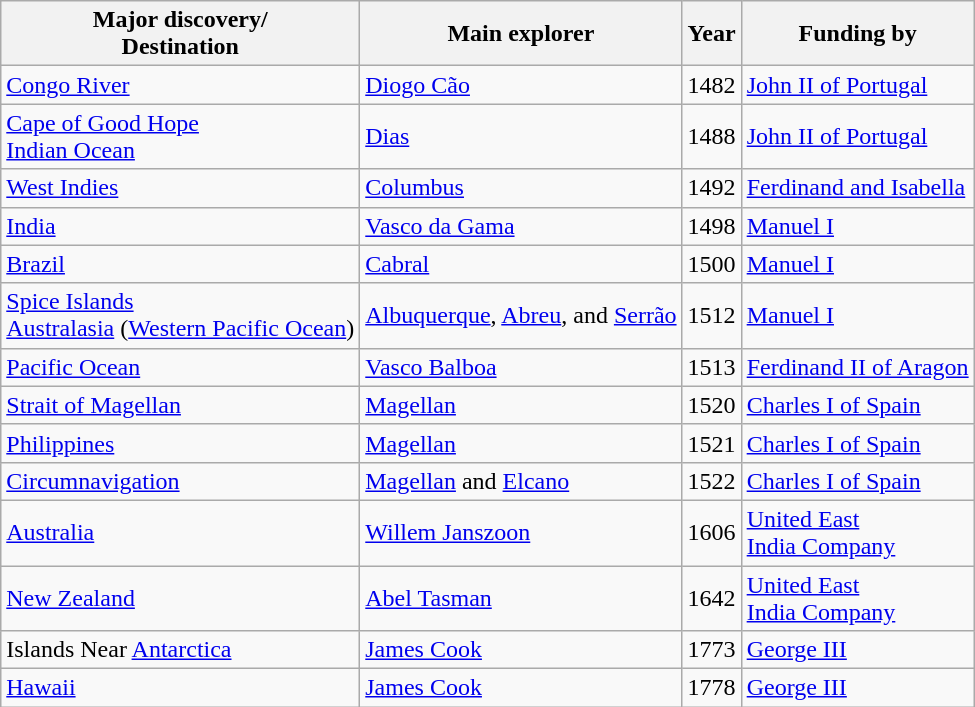<table class="wikitable sortable collapsible collapsed">
<tr>
<th>Major discovery/<br>Destination</th>
<th>Main explorer</th>
<th>Year</th>
<th>Funding by</th>
</tr>
<tr>
<td><a href='#'>Congo River</a></td>
<td><a href='#'>Diogo Cão</a></td>
<td>1482</td>
<td><a href='#'>John II of Portugal</a></td>
</tr>
<tr>
<td><a href='#'>Cape of Good Hope</a> <br><a href='#'>Indian Ocean</a></td>
<td><a href='#'>Dias</a></td>
<td>1488</td>
<td><a href='#'>John II of Portugal</a></td>
</tr>
<tr>
<td><a href='#'>West Indies</a></td>
<td><a href='#'>Columbus</a></td>
<td>1492</td>
<td><a href='#'>Ferdinand and Isabella</a></td>
</tr>
<tr>
<td><a href='#'>India</a></td>
<td><a href='#'>Vasco da Gama</a></td>
<td>1498</td>
<td><a href='#'>Manuel I</a></td>
</tr>
<tr>
<td><a href='#'>Brazil</a></td>
<td><a href='#'>Cabral</a></td>
<td>1500</td>
<td><a href='#'>Manuel I</a></td>
</tr>
<tr>
<td><a href='#'>Spice Islands</a> <br><a href='#'>Australasia</a> (<a href='#'>Western Pacific Ocean</a>)</td>
<td><a href='#'>Albuquerque</a>, <a href='#'>Abreu</a>, and <a href='#'>Serrão</a></td>
<td>1512</td>
<td><a href='#'>Manuel I</a></td>
</tr>
<tr>
<td><a href='#'>Pacific Ocean</a></td>
<td><a href='#'>Vasco Balboa</a></td>
<td>1513</td>
<td><a href='#'>Ferdinand II of Aragon</a></td>
</tr>
<tr>
<td><a href='#'>Strait of Magellan</a></td>
<td><a href='#'>Magellan</a></td>
<td>1520</td>
<td><a href='#'>Charles I of Spain</a></td>
</tr>
<tr>
<td><a href='#'>Philippines</a></td>
<td><a href='#'>Magellan</a></td>
<td>1521</td>
<td><a href='#'>Charles I of Spain</a></td>
</tr>
<tr>
<td><a href='#'>Circumnavigation</a></td>
<td><a href='#'>Magellan</a> and <a href='#'>Elcano</a></td>
<td>1522</td>
<td><a href='#'>Charles I of Spain</a></td>
</tr>
<tr>
<td><a href='#'>Australia</a></td>
<td><a href='#'>Willem Janszoon</a></td>
<td>1606</td>
<td><a href='#'>United East<br> India Company</a></td>
</tr>
<tr>
<td><a href='#'>New Zealand</a></td>
<td><a href='#'>Abel Tasman</a></td>
<td>1642</td>
<td><a href='#'>United East<br> India Company</a></td>
</tr>
<tr>
<td>Islands Near <a href='#'>Antarctica</a></td>
<td><a href='#'>James Cook</a></td>
<td>1773</td>
<td><a href='#'>George III</a></td>
</tr>
<tr>
<td><a href='#'>Hawaii</a></td>
<td><a href='#'>James Cook</a></td>
<td>1778</td>
<td><a href='#'>George III</a></td>
</tr>
</table>
